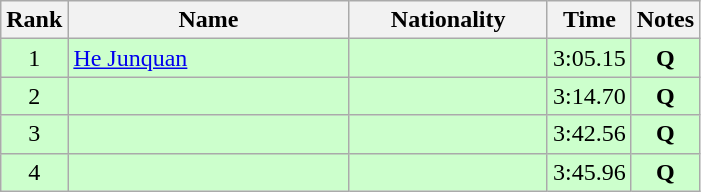<table class="wikitable sortable" style="text-align:center">
<tr>
<th>Rank</th>
<th style="width:180px">Name</th>
<th style="width:125px">Nationality</th>
<th>Time</th>
<th>Notes</th>
</tr>
<tr style="background:#cfc;">
<td>1</td>
<td style="text-align:left;"><a href='#'>He Junquan</a></td>
<td style="text-align:left;"></td>
<td>3:05.15</td>
<td><strong>Q</strong></td>
</tr>
<tr style="background:#cfc;">
<td>2</td>
<td style="text-align:left;"></td>
<td style="text-align:left;"></td>
<td>3:14.70</td>
<td><strong>Q</strong></td>
</tr>
<tr style="background:#cfc;">
<td>3</td>
<td style="text-align:left;"></td>
<td style="text-align:left;"></td>
<td>3:42.56</td>
<td><strong>Q</strong></td>
</tr>
<tr style="background:#cfc;">
<td>4</td>
<td style="text-align:left;"></td>
<td style="text-align:left;"></td>
<td>3:45.96</td>
<td><strong>Q</strong></td>
</tr>
</table>
